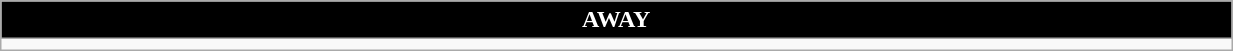<table class="wikitable collapsible collapsed" style="width:65%">
<tr>
<th colspan=11 ! style="color:#FFFFFF; background:#000000">AWAY</th>
</tr>
<tr>
<td></td>
</tr>
</table>
